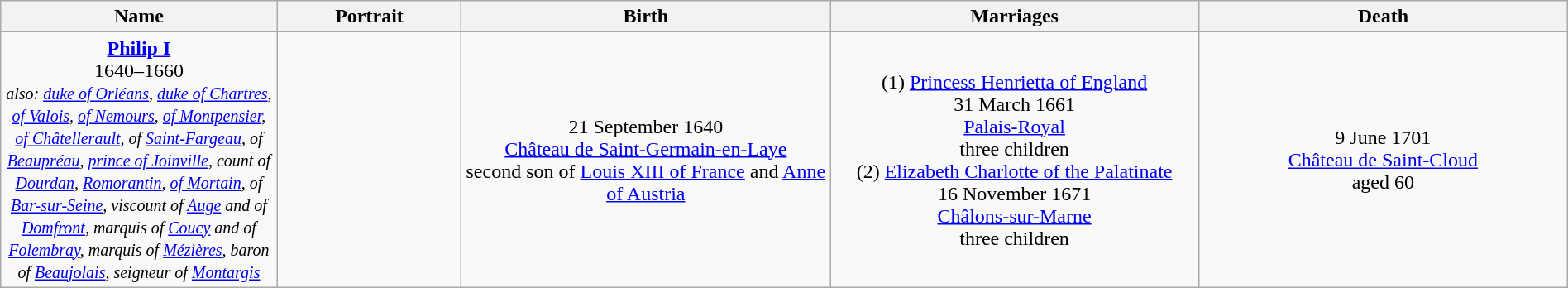<table style="text-align:center; width:100%" class="wikitable">
<tr>
<th style="width:15%;">Name</th>
<th style="width:10%;">Portrait</th>
<th style="width:20%;">Birth</th>
<th style="width:20%;">Marriages</th>
<th style="width:20%;">Death</th>
</tr>
<tr>
<td width=auto><strong><a href='#'>Philip I</a></strong><br>1640–1660<br><em><small>also: <a href='#'>duke of Orléans</a>, <a href='#'>duke of Chartres</a>, <a href='#'>of Valois</a>, <a href='#'>of Nemours</a>, <a href='#'>of Montpensier</a>, <a href='#'>of Châtellerault</a>, of <a href='#'>Saint-Fargeau</a>, of <a href='#'>Beaupréau</a>, <a href='#'>prince of Joinville</a>, count of <a href='#'>Dourdan</a>, <a href='#'>Romorantin</a>, <a href='#'>of Mortain</a>, of <a href='#'>Bar-sur-Seine</a>, viscount of <a href='#'>Auge</a> and of <a href='#'>Domfront</a>, marquis of <a href='#'>Coucy</a> and of <a href='#'>Folembray</a>, marquis of <a href='#'>Mézières</a>, baron of <a href='#'>Beaujolais</a>, seigneur of <a href='#'>Montargis</a></small></em></td>
<td></td>
<td>21 September 1640<br><a href='#'>Château de Saint-Germain-en-Laye</a><br>second son of <a href='#'>Louis XIII of France</a> and <a href='#'>Anne of Austria</a></td>
<td>(1) <a href='#'>Princess Henrietta of England</a><br>31 March 1661<br><a href='#'>Palais-Royal</a><br>three children<br> (2) <a href='#'>Elizabeth Charlotte of the Palatinate</a><br>16 November 1671<br><a href='#'>Châlons-sur-Marne</a><br>three children</td>
<td>9 June 1701<br><a href='#'>Château de Saint-Cloud</a><br>aged 60</td>
</tr>
</table>
